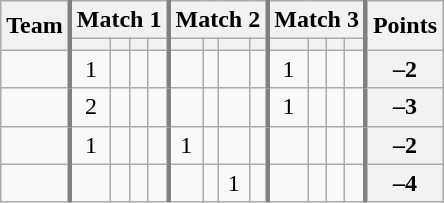<table class="wikitable sortable" style="text-align:center;">
<tr>
<th rowspan=2>Team</th>
<th colspan=4 style="border-left:3px solid gray">Match 1</th>
<th colspan=4 style="border-left:3px solid gray">Match 2</th>
<th colspan=4 style="border-left:3px solid gray">Match 3</th>
<th rowspan=2 style="border-left:3px solid gray">Points</th>
</tr>
<tr>
<th style="border-left:3px solid gray"></th>
<th></th>
<th></th>
<th></th>
<th style="border-left:3px solid gray"></th>
<th></th>
<th></th>
<th></th>
<th style="border-left:3px solid gray"></th>
<th></th>
<th></th>
<th></th>
</tr>
<tr>
<td align=left></td>
<td style="border-left:3px solid gray">1</td>
<td></td>
<td></td>
<td></td>
<td style="border-left:3px solid gray"></td>
<td></td>
<td></td>
<td></td>
<td style="border-left:3px solid gray">1</td>
<td></td>
<td></td>
<td></td>
<th style="border-left:3px solid gray">–2</th>
</tr>
<tr>
<td align=left></td>
<td style="border-left:3px solid gray">2</td>
<td></td>
<td></td>
<td></td>
<td style="border-left:3px solid gray"></td>
<td></td>
<td></td>
<td></td>
<td style="border-left:3px solid gray">1</td>
<td></td>
<td></td>
<td></td>
<th style="border-left:3px solid gray">–3</th>
</tr>
<tr>
<td align=left></td>
<td style="border-left:3px solid gray">1</td>
<td></td>
<td></td>
<td></td>
<td style="border-left:3px solid gray">1</td>
<td></td>
<td></td>
<td></td>
<td style="border-left:3px solid gray"></td>
<td></td>
<td></td>
<td></td>
<th style="border-left:3px solid gray">–2</th>
</tr>
<tr>
<td align=left></td>
<td style="border-left:3px solid gray"></td>
<td></td>
<td></td>
<td></td>
<td style="border-left:3px solid gray"></td>
<td></td>
<td>1</td>
<td></td>
<td style="border-left:3px solid gray"></td>
<td></td>
<td></td>
<td></td>
<th style="border-left:3px solid gray">–4</th>
</tr>
</table>
